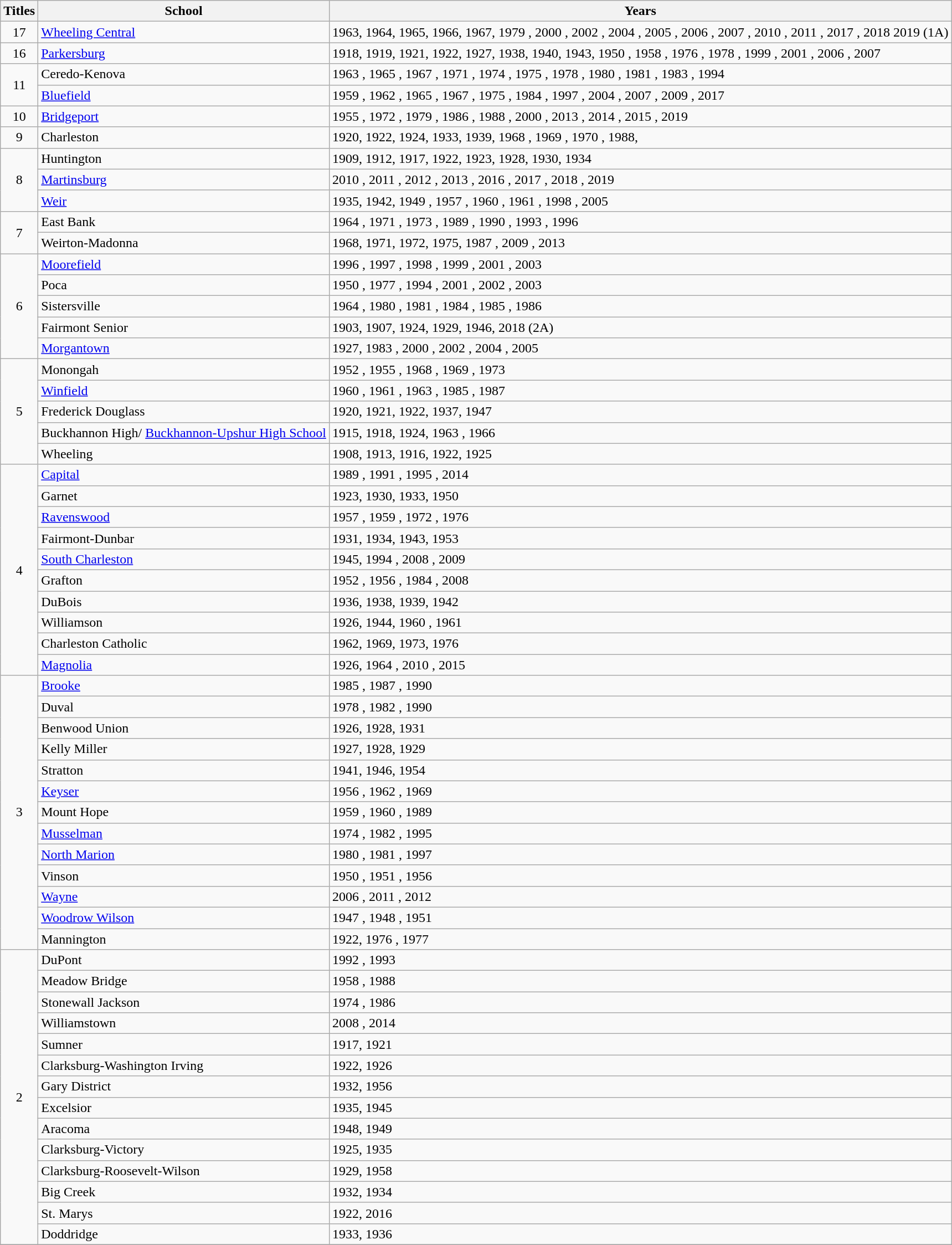<table class="wikitable">
<tr>
<th>Titles</th>
<th>School</th>
<th>Years</th>
</tr>
<tr>
<td align="center">17</td>
<td><a href='#'>Wheeling Central</a></td>
<td>1963, 1964, 1965, 1966, 1967, 1979 , 2000 , 2002 , 2004 , 2005 , 2006 , 2007 , 2010 , 2011 , 2017 , 2018  2019 (1A)</td>
</tr>
<tr>
<td align="center">16</td>
<td><a href='#'>Parkersburg</a></td>
<td>1918, 1919, 1921, 1922, 1927, 1938, 1940, 1943, 1950 , 1958 , 1976 , 1978 , 1999 , 2001 , 2006 , 2007 </td>
</tr>
<tr>
<td rowspan=2 align=center>11</td>
<td>Ceredo-Kenova</td>
<td>1963 , 1965 , 1967 , 1971 , 1974 , 1975 , 1978 , 1980 , 1981 , 1983 , 1994 </td>
</tr>
<tr>
<td><a href='#'>Bluefield</a></td>
<td>1959 , 1962 , 1965 , 1967 , 1975 , 1984 , 1997 , 2004 , 2007 , 2009 , 2017 </td>
</tr>
<tr>
<td align=center>10</td>
<td><a href='#'>Bridgeport</a></td>
<td>1955 , 1972 , 1979 , 1986 , 1988 , 2000 , 2013 , 2014 , 2015 , 2019 </td>
</tr>
<tr>
<td align=center>9</td>
<td>Charleston</td>
<td>1920, 1922, 1924, 1933, 1939, 1968 , 1969 , 1970 , 1988, </td>
</tr>
<tr>
<td rowspan=3 align=center>8</td>
<td>Huntington</td>
<td>1909, 1912, 1917, 1922, 1923, 1928, 1930, 1934</td>
</tr>
<tr>
<td><a href='#'>Martinsburg</a></td>
<td>2010 , 2011 , 2012 , 2013 , 2016 , 2017 , 2018 , 2019 </td>
</tr>
<tr>
<td><a href='#'>Weir</a></td>
<td>1935, 1942, 1949 , 1957 , 1960 , 1961 , 1998 , 2005 </td>
</tr>
<tr>
<td rowspan="2" align="center">7</td>
<td>East Bank</td>
<td>1964 , 1971 , 1973 , 1989 , 1990 , 1993 , 1996 </td>
</tr>
<tr>
<td>Weirton-Madonna</td>
<td>1968, 1971, 1972, 1975, 1987 , 2009 , 2013 </td>
</tr>
<tr>
<td rowspan="5" align="center">6</td>
<td><a href='#'>Moorefield</a></td>
<td>1996 , 1997 , 1998 , 1999 , 2001 , 2003 </td>
</tr>
<tr>
<td>Poca</td>
<td>1950 , 1977 , 1994 , 2001 , 2002 , 2003 </td>
</tr>
<tr>
<td>Sistersville</td>
<td>1964 , 1980 , 1981 , 1984 , 1985 , 1986 </td>
</tr>
<tr>
<td>Fairmont Senior</td>
<td>1903, 1907, 1924, 1929, 1946, 2018 (2A)</td>
</tr>
<tr>
<td><a href='#'>Morgantown</a></td>
<td>1927, 1983 , 2000 , 2002 , 2004 , 2005 </td>
</tr>
<tr>
<td rowspan="5" align="center">5</td>
<td>Monongah</td>
<td>1952 , 1955 , 1968 , 1969 , 1973 </td>
</tr>
<tr>
<td><a href='#'>Winfield</a></td>
<td>1960 , 1961 , 1963 , 1985 , 1987 </td>
</tr>
<tr>
<td>Frederick Douglass</td>
<td>1920, 1921, 1922, 1937, 1947</td>
</tr>
<tr>
<td>Buckhannon High/ <a href='#'>Buckhannon-Upshur High School</a></td>
<td>1915, 1918, 1924, 1963 , 1966 </td>
</tr>
<tr>
<td>Wheeling</td>
<td>1908, 1913, 1916, 1922, 1925</td>
</tr>
<tr>
<td rowspan=10 align=center>4</td>
<td><a href='#'>Capital</a></td>
<td>1989 , 1991 , 1995 , 2014 </td>
</tr>
<tr>
<td>Garnet</td>
<td>1923, 1930, 1933, 1950</td>
</tr>
<tr>
<td><a href='#'>Ravenswood</a></td>
<td>1957 , 1959 , 1972 , 1976 </td>
</tr>
<tr>
<td>Fairmont-Dunbar</td>
<td>1931, 1934, 1943, 1953</td>
</tr>
<tr>
<td><a href='#'>South Charleston</a></td>
<td>1945, 1994 , 2008 , 2009 </td>
</tr>
<tr>
<td>Grafton</td>
<td>1952 , 1956 , 1984 , 2008 </td>
</tr>
<tr>
<td>DuBois</td>
<td>1936, 1938, 1939, 1942</td>
</tr>
<tr>
<td>Williamson</td>
<td>1926, 1944, 1960 , 1961 </td>
</tr>
<tr>
<td>Charleston Catholic</td>
<td>1962, 1969, 1973, 1976</td>
</tr>
<tr>
<td><a href='#'>Magnolia</a></td>
<td>1926, 1964 , 2010 , 2015 </td>
</tr>
<tr>
<td rowspan=13 align=center>3</td>
<td><a href='#'>Brooke</a></td>
<td>1985 , 1987 , 1990 </td>
</tr>
<tr>
<td>Duval</td>
<td>1978 , 1982 , 1990 </td>
</tr>
<tr>
<td>Benwood Union</td>
<td>1926, 1928, 1931</td>
</tr>
<tr>
<td>Kelly Miller</td>
<td>1927, 1928, 1929</td>
</tr>
<tr>
<td>Stratton</td>
<td>1941, 1946, 1954</td>
</tr>
<tr>
<td><a href='#'>Keyser</a></td>
<td>1956 , 1962 , 1969 </td>
</tr>
<tr>
<td>Mount Hope</td>
<td>1959 , 1960 , 1989 </td>
</tr>
<tr>
<td><a href='#'>Musselman</a></td>
<td>1974 , 1982 , 1995 </td>
</tr>
<tr>
<td><a href='#'>North Marion</a></td>
<td>1980 , 1981 , 1997 </td>
</tr>
<tr>
<td>Vinson</td>
<td>1950 , 1951 , 1956 </td>
</tr>
<tr>
<td><a href='#'>Wayne</a></td>
<td>2006 , 2011 , 2012 </td>
</tr>
<tr>
<td><a href='#'>Woodrow Wilson</a></td>
<td>1947 , 1948 , 1951 </td>
</tr>
<tr>
<td>Mannington</td>
<td>1922, 1976 , 1977 </td>
</tr>
<tr>
<td rowspan=14 align=center>2</td>
<td>DuPont</td>
<td>1992 , 1993 </td>
</tr>
<tr>
<td>Meadow Bridge</td>
<td>1958 , 1988 </td>
</tr>
<tr>
<td>Stonewall Jackson</td>
<td>1974 , 1986 </td>
</tr>
<tr>
<td>Williamstown</td>
<td>2008 , 2014 </td>
</tr>
<tr>
<td>Sumner</td>
<td>1917, 1921</td>
</tr>
<tr>
<td>Clarksburg-Washington Irving</td>
<td>1922, 1926</td>
</tr>
<tr>
<td>Gary District</td>
<td>1932, 1956</td>
</tr>
<tr>
<td>Excelsior</td>
<td>1935, 1945</td>
</tr>
<tr>
<td>Aracoma</td>
<td>1948, 1949</td>
</tr>
<tr>
<td>Clarksburg-Victory</td>
<td>1925, 1935</td>
</tr>
<tr>
<td>Clarksburg-Roosevelt-Wilson</td>
<td>1929, 1958 </td>
</tr>
<tr>
<td>Big Creek</td>
<td>1932, 1934</td>
</tr>
<tr>
<td>St. Marys</td>
<td>1922, 2016 </td>
</tr>
<tr>
<td>Doddridge</td>
<td>1933, 1936</td>
</tr>
<tr>
</tr>
</table>
